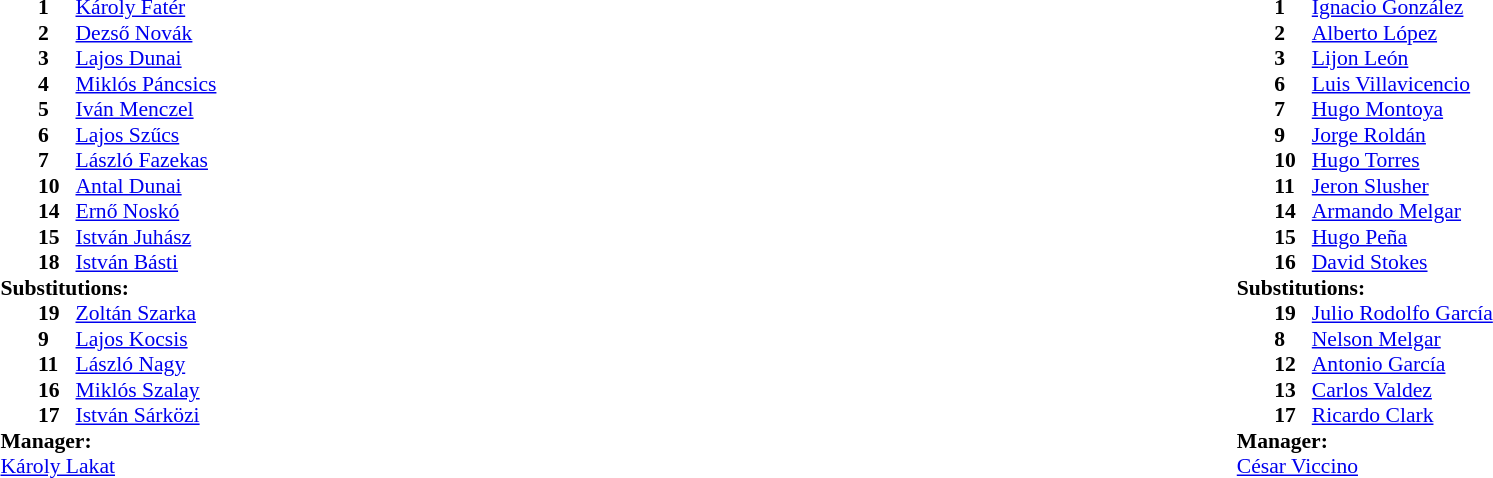<table width="100%">
<tr>
<td valign="top" width="40%"><br><table style="font-size:90%" cellspacing="0" cellpadding="0">
<tr>
<th width=25></th>
<th width=25></th>
</tr>
<tr>
<td></td>
<td><strong>1</strong></td>
<td><a href='#'>Károly Fatér</a></td>
</tr>
<tr>
<td></td>
<td><strong>2</strong></td>
<td><a href='#'>Dezső Novák</a></td>
</tr>
<tr>
<td></td>
<td><strong>3</strong></td>
<td><a href='#'>Lajos Dunai</a></td>
</tr>
<tr>
<td></td>
<td><strong>4</strong></td>
<td><a href='#'>Miklós Páncsics</a></td>
</tr>
<tr>
<td></td>
<td><strong>5</strong></td>
<td><a href='#'>Iván Menczel</a></td>
<td></td>
<td></td>
</tr>
<tr>
<td></td>
<td><strong>6</strong></td>
<td><a href='#'>Lajos Szűcs</a></td>
</tr>
<tr>
<td></td>
<td><strong>7</strong></td>
<td><a href='#'>László Fazekas</a></td>
</tr>
<tr>
<td></td>
<td><strong>10</strong></td>
<td><a href='#'>Antal Dunai</a></td>
</tr>
<tr>
<td></td>
<td><strong>14</strong></td>
<td><a href='#'>Ernő Noskó</a></td>
<td></td>
</tr>
<tr>
<td></td>
<td><strong>15</strong></td>
<td><a href='#'>István Juhász</a></td>
</tr>
<tr>
<td></td>
<td><strong>18</strong></td>
<td><a href='#'>István Básti</a></td>
<td></td>
<td></td>
</tr>
<tr>
<td colspan=3><strong>Substitutions:</strong></td>
</tr>
<tr>
<td></td>
<td><strong>19</strong></td>
<td><a href='#'>Zoltán Szarka</a></td>
</tr>
<tr>
<td></td>
<td><strong>9</strong></td>
<td><a href='#'>Lajos Kocsis</a></td>
<td></td>
<td></td>
</tr>
<tr>
<td></td>
<td><strong>11</strong></td>
<td><a href='#'>László Nagy</a></td>
</tr>
<tr>
<td></td>
<td><strong>16</strong></td>
<td><a href='#'>Miklós Szalay</a></td>
<td></td>
<td></td>
</tr>
<tr>
<td></td>
<td><strong>17</strong></td>
<td><a href='#'>István Sárközi</a></td>
</tr>
<tr>
<td colspan=3><strong>Manager:</strong></td>
</tr>
<tr>
<td colspan=3> <a href='#'>Károly Lakat</a></td>
</tr>
</table>
</td>
<td valign="top" width="50%"><br><table style="font-size:90%; margin:auto" cellspacing="0" cellpadding="0">
<tr>
<th width=25></th>
<th width=25></th>
</tr>
<tr>
<td></td>
<td><strong>1</strong></td>
<td><a href='#'>Ignacio González</a></td>
</tr>
<tr>
<td></td>
<td><strong>2</strong></td>
<td><a href='#'>Alberto López</a></td>
<td></td>
<td></td>
</tr>
<tr>
<td></td>
<td><strong>3</strong></td>
<td><a href='#'>Lijon León</a></td>
</tr>
<tr>
<td></td>
<td><strong>6</strong></td>
<td><a href='#'>Luis Villavicencio</a></td>
</tr>
<tr>
<td></td>
<td><strong>7</strong></td>
<td><a href='#'>Hugo Montoya</a></td>
</tr>
<tr>
<td></td>
<td><strong>9</strong></td>
<td><a href='#'>Jorge Roldán</a></td>
</tr>
<tr>
<td></td>
<td><strong>10</strong></td>
<td><a href='#'>Hugo Torres</a></td>
</tr>
<tr>
<td></td>
<td><strong>11</strong></td>
<td><a href='#'>Jeron Slusher</a></td>
</tr>
<tr>
<td></td>
<td><strong>14</strong></td>
<td><a href='#'>Armando Melgar</a></td>
</tr>
<tr>
<td></td>
<td><strong>15</strong></td>
<td><a href='#'>Hugo Peña</a></td>
<td></td>
<td></td>
</tr>
<tr>
<td></td>
<td><strong>16</strong></td>
<td><a href='#'>David Stokes</a></td>
</tr>
<tr>
<td colspan=3><strong>Substitutions:</strong></td>
</tr>
<tr>
<td></td>
<td><strong>19</strong></td>
<td><a href='#'>Julio Rodolfo García</a></td>
</tr>
<tr>
<td></td>
<td><strong>8</strong></td>
<td><a href='#'>Nelson Melgar</a></td>
<td></td>
<td></td>
</tr>
<tr>
<td></td>
<td><strong>12</strong></td>
<td><a href='#'>Antonio García</a></td>
</tr>
<tr>
<td></td>
<td><strong>13</strong></td>
<td><a href='#'>Carlos Valdez</a></td>
<td></td>
<td></td>
</tr>
<tr>
<td></td>
<td><strong>17</strong></td>
<td><a href='#'>Ricardo Clark</a></td>
</tr>
<tr>
<td colspan=3><strong>Manager:</strong></td>
</tr>
<tr>
<td colspan=3> <a href='#'>César Viccino</a></td>
</tr>
</table>
</td>
</tr>
</table>
